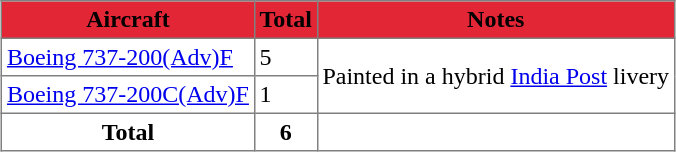<table class="toccolours" border="1" cellpadding="3" style="margin:1em auto; border-collapse:collapse">
<tr bgcolor=#E32636>
<th><span>Aircraft</span></th>
<th><span>Total</span></th>
<th><span>Notes</span></th>
</tr>
<tr>
<td><a href='#'>Boeing 737-200(Adv)F</a></td>
<td>5</td>
<td rowspan=2 style="text-align:center;">Painted in a hybrid <a href='#'>India Post</a> livery</td>
</tr>
<tr>
<td><a href='#'>Boeing 737-200C(Adv)F</a></td>
<td>1</td>
</tr>
<tr>
<th>Total</th>
<th>6</th>
<th></th>
</tr>
</table>
